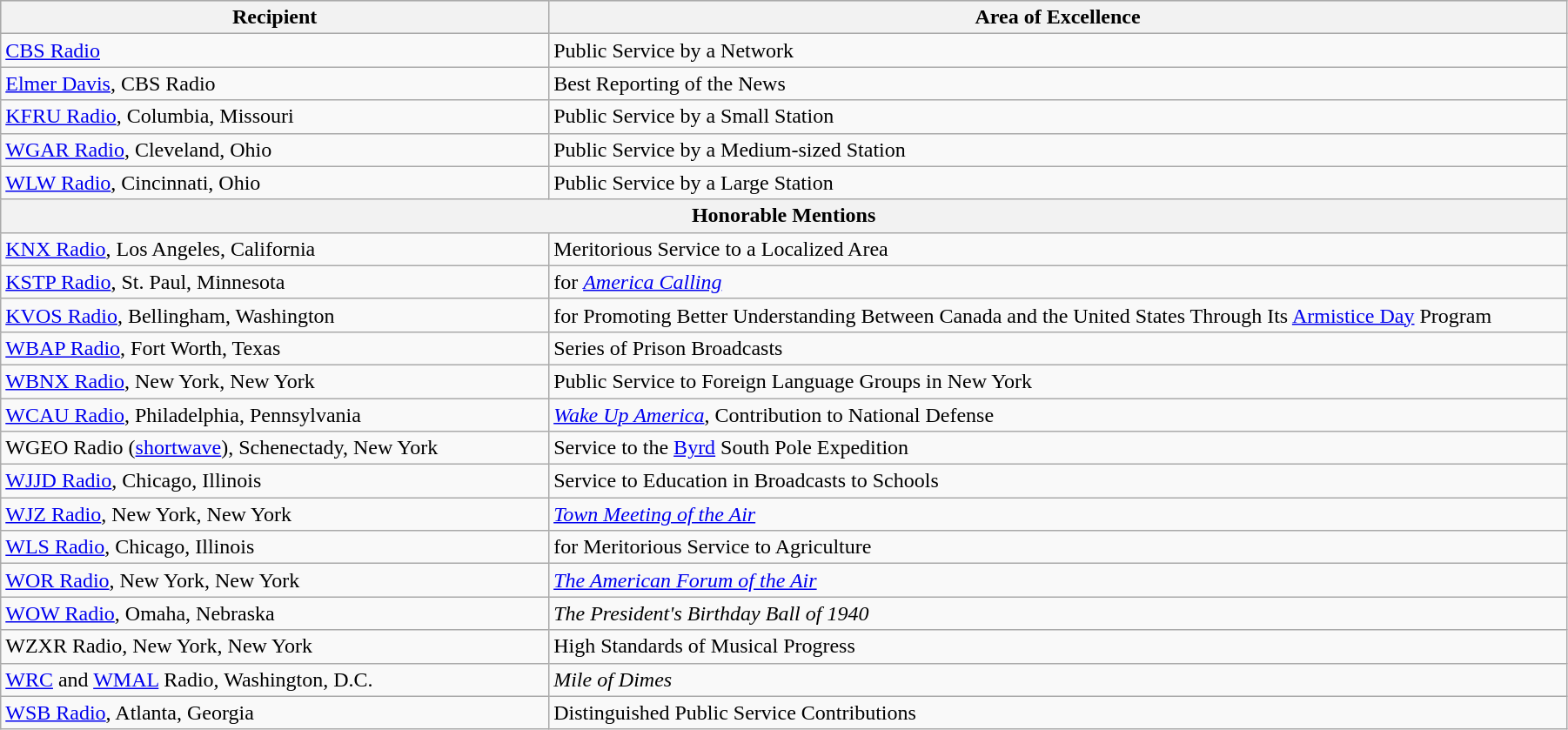<table class="wikitable" width=95%>
<tr bgcolor="#CCCCCC">
<th width=35%>Recipient</th>
<th width=65%>Area of Excellence</th>
</tr>
<tr>
<td rowspan="1"><a href='#'>CBS Radio</a></td>
<td>Public Service by a Network</td>
</tr>
<tr>
<td rowspan="1"><a href='#'>Elmer Davis</a>, CBS Radio</td>
<td>Best Reporting of the News</td>
</tr>
<tr>
<td rowspan="1"><a href='#'>KFRU Radio</a>, Columbia, Missouri</td>
<td>Public Service by a Small Station</td>
</tr>
<tr>
<td rowspan="1"><a href='#'>WGAR Radio</a>, Cleveland, Ohio</td>
<td>Public Service by a Medium-sized Station</td>
</tr>
<tr>
<td rowspan="1"><a href='#'>WLW Radio</a>, Cincinnati, Ohio</td>
<td>Public Service by a Large Station</td>
</tr>
<tr>
<th colspan="3">Honorable Mentions</th>
</tr>
<tr>
<td rowspan="1"><a href='#'>KNX Radio</a>, Los Angeles, California</td>
<td>Meritorious Service to a Localized Area</td>
</tr>
<tr>
<td rowspan="1"><a href='#'>KSTP Radio</a>, St. Paul, Minnesota</td>
<td>for <em><a href='#'>America Calling</a></em></td>
</tr>
<tr>
<td rowspan="1"><a href='#'>KVOS Radio</a>, Bellingham, Washington</td>
<td>for Promoting Better Understanding Between Canada and the United States Through Its <a href='#'>Armistice Day</a> Program</td>
</tr>
<tr>
<td rowspan="1"><a href='#'>WBAP Radio</a>, Fort Worth, Texas</td>
<td>Series of Prison Broadcasts</td>
</tr>
<tr>
<td rowspan="1"><a href='#'>WBNX Radio</a>, New York, New York</td>
<td>Public Service to Foreign Language Groups in New York</td>
</tr>
<tr>
<td rowspan="1"><a href='#'>WCAU Radio</a>, Philadelphia, Pennsylvania</td>
<td><em><a href='#'>Wake Up America</a></em>, Contribution to National Defense</td>
</tr>
<tr>
<td rowspan="1">WGEO Radio (<a href='#'>shortwave</a>), Schenectady, New York</td>
<td>Service to the <a href='#'>Byrd</a> South Pole Expedition</td>
</tr>
<tr>
<td rowspan="1"><a href='#'>WJJD Radio</a>, Chicago, Illinois</td>
<td>Service to Education in Broadcasts to Schools</td>
</tr>
<tr>
<td rowspan="1"><a href='#'>WJZ Radio</a>, New York, New York</td>
<td><em><a href='#'>Town Meeting of the Air</a></em></td>
</tr>
<tr>
<td rowspan="1"><a href='#'>WLS Radio</a>, Chicago, Illinois</td>
<td>for Meritorious Service to Agriculture</td>
</tr>
<tr>
<td rowspan="1"><a href='#'>WOR Radio</a>, New York, New York</td>
<td><em><a href='#'>The American Forum of the Air</a></em></td>
</tr>
<tr>
<td rowspan="1"><a href='#'>WOW Radio</a>, Omaha, Nebraska</td>
<td><em>The President's Birthday Ball of 1940</em></td>
</tr>
<tr>
<td rowspan="1">WZXR Radio, New York, New York</td>
<td>High Standards of Musical Progress</td>
</tr>
<tr>
<td rowspan="1"><a href='#'>WRC</a> and <a href='#'>WMAL</a> Radio, Washington, D.C.</td>
<td><em>Mile of Dimes</em></td>
</tr>
<tr>
<td rowspan="1"><a href='#'>WSB Radio</a>, Atlanta, Georgia</td>
<td>Distinguished Public Service Contributions</td>
</tr>
</table>
